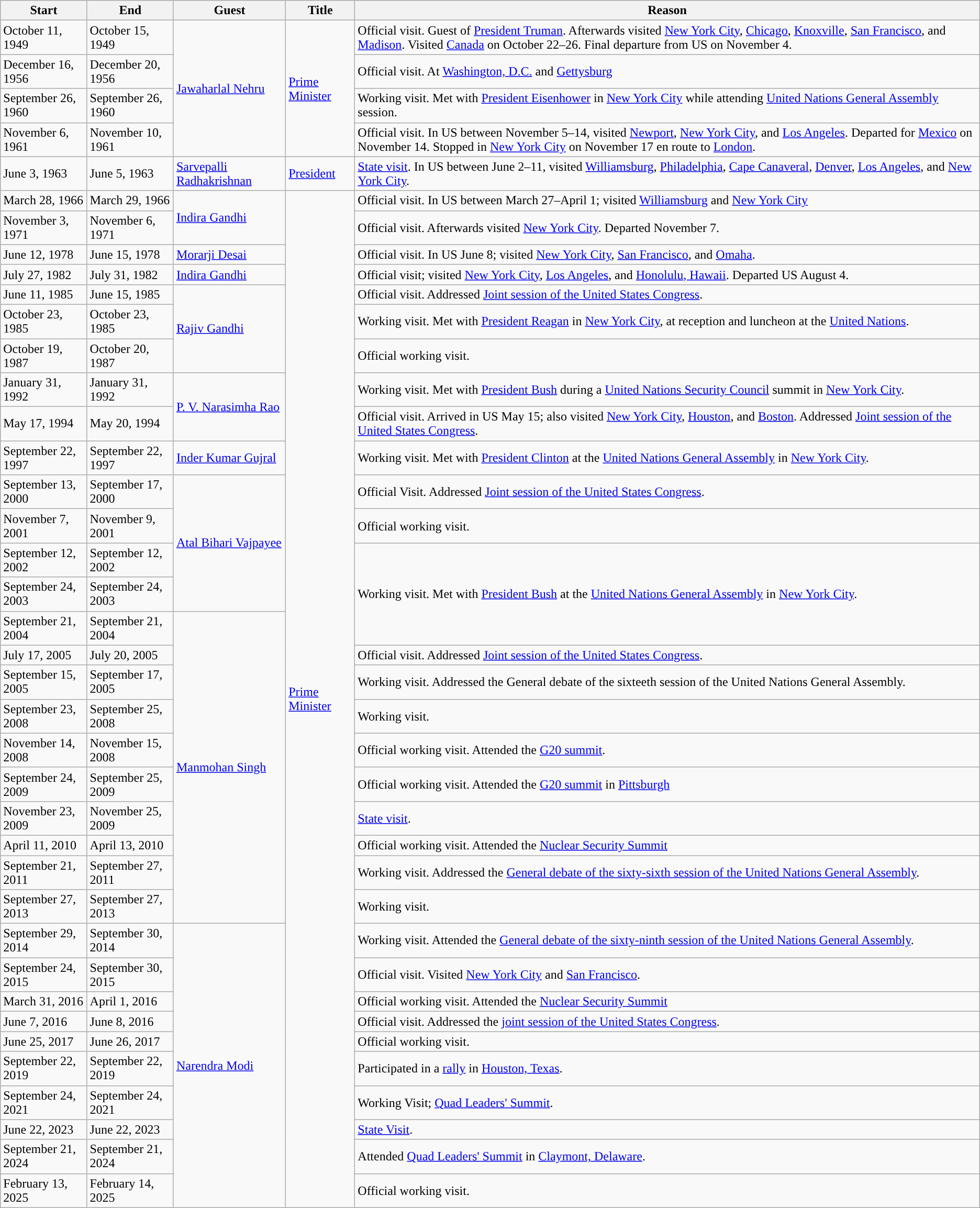<table class="wikitable sortable">
<tr>
<th>Start</th>
<th>End</th>
<th>Guest</th>
<th>Title</th>
<th>Reason</th>
</tr>
<tr>
<td>October 11, 1949</td>
<td>October 15, 1949</td>
<td rowspan=4><a href='#'>Jawaharlal Nehru</a></td>
<td rowspan=4><a href='#'>Prime Minister</a></td>
<td>Official visit. Guest of <a href='#'>President Truman</a>. Afterwards visited <a href='#'>New York City</a>, <a href='#'>Chicago</a>, <a href='#'>Knoxville</a>, <a href='#'>San Francisco</a>, and <a href='#'>Madison</a>. Visited <a href='#'>Canada</a> on October 22–26. Final departure from US on November 4.</td>
</tr>
<tr>
<td>December 16, 1956</td>
<td>December 20, 1956</td>
<td>Official visit. At <a href='#'>Washington, D.C.</a> and <a href='#'>Gettysburg</a></td>
</tr>
<tr>
<td>September 26, 1960</td>
<td>September 26, 1960</td>
<td>Working visit. Met with <a href='#'>President Eisenhower</a> in <a href='#'>New York City</a> while attending <a href='#'>United Nations General Assembly</a> session.</td>
</tr>
<tr>
<td>November 6, 1961</td>
<td>November 10, 1961</td>
<td>Official visit. In US between November 5–14, visited <a href='#'>Newport</a>, <a href='#'>New York City</a>, and <a href='#'>Los Angeles</a>. Departed for <a href='#'>Mexico</a> on November 14. Stopped in <a href='#'>New York City</a> on November 17 en route to <a href='#'>London</a>.</td>
</tr>
<tr>
<td>June 3, 1963</td>
<td>June 5, 1963</td>
<td><a href='#'>Sarvepalli Radhakrishnan</a></td>
<td><a href='#'>President</a></td>
<td><a href='#'>State visit</a>. In US between June 2–11, visited <a href='#'>Williamsburg</a>, <a href='#'>Philadelphia</a>, <a href='#'>Cape Canaveral</a>, <a href='#'>Denver</a>, <a href='#'>Los Angeles</a>, and <a href='#'>New York City</a>.</td>
</tr>
<tr>
<td>March 28, 1966</td>
<td>March 29, 1966</td>
<td rowspan=2><a href='#'>Indira Gandhi</a></td>
<td rowspan="34"><a href='#'>Prime Minister</a></td>
<td>Official visit. In US between March 27–April 1; visited <a href='#'>Williamsburg</a> and <a href='#'>New York City</a></td>
</tr>
<tr>
<td>November 3, 1971</td>
<td>November 6, 1971</td>
<td>Official visit. Afterwards visited <a href='#'>New York City</a>. Departed November 7.</td>
</tr>
<tr>
<td>June 12, 1978</td>
<td>June 15, 1978</td>
<td><a href='#'>Morarji Desai</a></td>
<td>Official visit. In US June 8; visited <a href='#'>New York City</a>, <a href='#'>San Francisco</a>, and <a href='#'>Omaha</a>.</td>
</tr>
<tr>
<td>July 27, 1982</td>
<td>July 31, 1982</td>
<td><a href='#'>Indira Gandhi</a></td>
<td>Official visit; visited <a href='#'>New York City</a>, <a href='#'>Los Angeles</a>, and <a href='#'>Honolulu, Hawaii</a>. Departed US August 4.</td>
</tr>
<tr>
<td>June 11, 1985</td>
<td>June 15, 1985</td>
<td rowspan=3><a href='#'>Rajiv Gandhi</a></td>
<td>Official visit. Addressed <a href='#'>Joint session of the United States Congress</a>.</td>
</tr>
<tr>
<td>October 23, 1985</td>
<td>October 23, 1985</td>
<td>Working visit. Met with <a href='#'>President Reagan</a> in <a href='#'>New York City</a>, at reception and luncheon at the <a href='#'>United Nations</a>.</td>
</tr>
<tr>
<td>October 19, 1987</td>
<td>October 20, 1987</td>
<td>Official working visit.</td>
</tr>
<tr>
<td>January 31, 1992</td>
<td>January 31, 1992</td>
<td rowspan=2><a href='#'>P. V. Narasimha Rao</a></td>
<td>Working visit. Met with <a href='#'>President Bush</a> during a <a href='#'>United Nations Security Council</a> summit in <a href='#'>New York City</a>.</td>
</tr>
<tr>
<td>May 17, 1994</td>
<td>May 20, 1994</td>
<td>Official visit. Arrived in US May 15; also visited <a href='#'>New York City</a>, <a href='#'>Houston</a>, and <a href='#'>Boston</a>. Addressed <a href='#'>Joint session of the United States Congress</a>.</td>
</tr>
<tr>
<td>September 22, 1997</td>
<td>September 22, 1997</td>
<td><a href='#'>Inder Kumar Gujral</a></td>
<td>Working visit. Met with <a href='#'>President Clinton</a> at the <a href='#'>United Nations General Assembly</a> in <a href='#'>New York City</a>.</td>
</tr>
<tr>
<td>September 13, 2000</td>
<td>September 17, 2000</td>
<td rowspan=4><a href='#'>Atal Bihari Vajpayee</a></td>
<td>Official Visit. Addressed <a href='#'>Joint session of the United States Congress</a>.</td>
</tr>
<tr>
<td>November 7, 2001</td>
<td>November 9, 2001</td>
<td>Official working visit.</td>
</tr>
<tr>
<td>September 12, 2002</td>
<td>September 12, 2002</td>
<td rowspan=3>Working visit. Met with <a href='#'>President Bush</a> at the <a href='#'>United Nations General Assembly</a> in <a href='#'>New York City</a>.</td>
</tr>
<tr>
<td>September 24, 2003</td>
<td>September 24, 2003</td>
</tr>
<tr>
<td>September 21, 2004</td>
<td>September 21, 2004</td>
<td rowspan=10><a href='#'>Manmohan Singh</a></td>
</tr>
<tr>
<td>July 17, 2005</td>
<td>July 20, 2005</td>
<td>Official visit. Addressed <a href='#'>Joint session of the United States Congress</a>.</td>
</tr>
<tr>
<td>September 15, 2005</td>
<td>September 17, 2005</td>
<td>Working visit. Addressed the General debate of the sixteeth session of the United Nations General Assembly.</td>
</tr>
<tr>
<td>September 23, 2008</td>
<td>September 25, 2008</td>
<td>Working visit.</td>
</tr>
<tr>
<td>November 14, 2008</td>
<td>November 15, 2008</td>
<td>Official working visit. Attended the <a href='#'>G20 summit</a>.</td>
</tr>
<tr>
<td>September 24, 2009</td>
<td>September 25, 2009</td>
<td>Official working visit. Attended the <a href='#'>G20 summit</a> in <a href='#'>Pittsburgh</a></td>
</tr>
<tr>
<td>November 23, 2009</td>
<td>November 25, 2009</td>
<td><a href='#'>State visit</a>.</td>
</tr>
<tr>
<td>April 11, 2010</td>
<td>April 13, 2010</td>
<td>Official working visit. Attended the <a href='#'>Nuclear Security Summit</a></td>
</tr>
<tr>
<td>September 21, 2011</td>
<td>September 27, 2011</td>
<td>Working visit. Addressed the <a href='#'>General debate of the sixty-sixth session of the United Nations General Assembly</a>.</td>
</tr>
<tr>
<td>September 27, 2013</td>
<td>September 27, 2013</td>
<td>Working visit.</td>
</tr>
<tr>
<td>September 29, 2014</td>
<td>September 30, 2014</td>
<td rowspan="10"><a href='#'>Narendra Modi</a></td>
<td>Working visit. Attended the <a href='#'>General debate of the sixty-ninth session of the United Nations General Assembly</a>.</td>
</tr>
<tr>
<td>September 24, 2015</td>
<td>September 30, 2015</td>
<td>Official visit. Visited <a href='#'>New York City</a> and <a href='#'>San Francisco</a>.</td>
</tr>
<tr>
<td>March 31, 2016</td>
<td>April 1, 2016</td>
<td>Official working visit. Attended the <a href='#'>Nuclear Security Summit</a></td>
</tr>
<tr>
<td>June 7, 2016</td>
<td>June 8, 2016</td>
<td>Official visit. Addressed the <a href='#'>joint session of the United States Congress</a>.</td>
</tr>
<tr>
<td>June 25, 2017</td>
<td>June 26, 2017</td>
<td>Official working visit.</td>
</tr>
<tr>
<td>September 22, 2019</td>
<td>September 22, 2019</td>
<td>Participated in a <a href='#'>rally</a> in <a href='#'>Houston, Texas</a>.</td>
</tr>
<tr>
<td>September 24, 2021</td>
<td>September 24, 2021</td>
<td>Working Visit; <a href='#'>Quad Leaders' Summit</a>.</td>
</tr>
<tr>
<td>June 22, 2023</td>
<td>June 22, 2023</td>
<td><a href='#'>State Visit</a>.</td>
</tr>
<tr>
<td>September 21, 2024</td>
<td>September 21, 2024</td>
<td>Attended <a href='#'>Quad Leaders' Summit</a> in <a href='#'>Claymont, Delaware</a>.</td>
</tr>
<tr>
<td>February 13, 2025</td>
<td>February 14, 2025</td>
<td>Official working visit.</td>
</tr>
</table>
